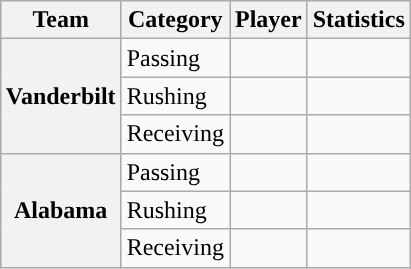<table class="wikitable" style="float:right">
<tr>
<th>Team</th>
<th>Category</th>
<th>Player</th>
<th>Statistics</th>
</tr>
<tr>
<th rowspan=3>Vanderbilt</th>
<td>Passing</td>
<td></td>
<td></td>
</tr>
<tr>
<td>Rushing</td>
<td></td>
<td></td>
</tr>
<tr>
<td>Receiving</td>
<td></td>
<td></td>
</tr>
<tr>
<th rowspan=3>Alabama</th>
<td>Passing</td>
<td></td>
<td></td>
</tr>
<tr>
<td>Rushing</td>
<td></td>
<td></td>
</tr>
<tr>
<td>Receiving</td>
<td></td>
<td></td>
</tr>
</table>
